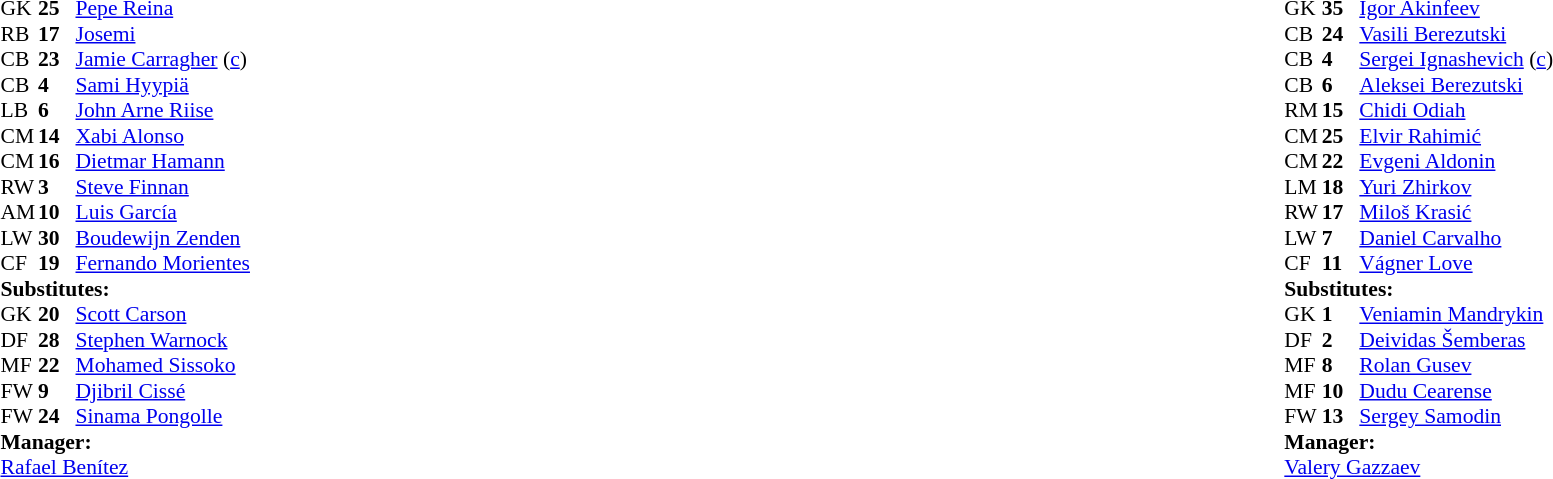<table width="100%">
<tr>
<td valign="top" width="50%"><br><table style="font-size: 90%" cellspacing="0" cellpadding="0">
<tr>
<td colspan="4"></td>
</tr>
<tr>
<th width=25></th>
<th width=25></th>
</tr>
<tr>
<td>GK</td>
<td><strong>25</strong></td>
<td> <a href='#'>Pepe Reina</a></td>
</tr>
<tr>
<td>RB</td>
<td><strong>17</strong></td>
<td> <a href='#'>Josemi</a></td>
<td></td>
</tr>
<tr>
<td>CB</td>
<td><strong>23</strong></td>
<td> <a href='#'>Jamie Carragher</a> (<a href='#'>c</a>)</td>
</tr>
<tr>
<td>CB</td>
<td><strong>4</strong></td>
<td> <a href='#'>Sami Hyypiä</a></td>
<td></td>
</tr>
<tr>
<td>LB</td>
<td><strong>6</strong></td>
<td> <a href='#'>John Arne Riise</a></td>
<td></td>
<td></td>
</tr>
<tr>
<td>CM</td>
<td><strong>14</strong></td>
<td> <a href='#'>Xabi Alonso</a></td>
<td></td>
<td></td>
</tr>
<tr>
<td>CM</td>
<td><strong>16</strong></td>
<td> <a href='#'>Dietmar Hamann</a></td>
</tr>
<tr>
<td>RW</td>
<td><strong>3</strong></td>
<td> <a href='#'>Steve Finnan</a></td>
<td></td>
<td></td>
</tr>
<tr>
<td>AM</td>
<td><strong>10</strong></td>
<td> <a href='#'>Luis García</a></td>
</tr>
<tr>
<td>LW</td>
<td><strong>30</strong></td>
<td> <a href='#'>Boudewijn Zenden</a></td>
<td></td>
</tr>
<tr>
<td>CF</td>
<td><strong>19</strong></td>
<td> <a href='#'>Fernando Morientes</a></td>
</tr>
<tr>
<td colspan=3><strong>Substitutes:</strong></td>
</tr>
<tr>
<td>GK</td>
<td><strong>20</strong></td>
<td> <a href='#'>Scott Carson</a></td>
</tr>
<tr>
<td>DF</td>
<td><strong>28</strong></td>
<td> <a href='#'>Stephen Warnock</a></td>
</tr>
<tr>
<td>MF</td>
<td><strong>22</strong></td>
<td> <a href='#'>Mohamed Sissoko</a></td>
<td></td>
<td></td>
</tr>
<tr>
<td>FW</td>
<td><strong>9</strong></td>
<td> <a href='#'>Djibril Cissé</a></td>
<td></td>
<td></td>
</tr>
<tr>
<td>FW</td>
<td><strong>24</strong></td>
<td> <a href='#'>Sinama Pongolle</a></td>
<td></td>
<td></td>
</tr>
<tr>
<td colspan=3><strong>Manager:</strong></td>
</tr>
<tr>
<td colspan=4> <a href='#'>Rafael Benítez</a></td>
</tr>
</table>
</td>
<td valign="top"></td>
<td valign="top" width="50%"><br><table style="font-size: 90%" cellspacing="0" cellpadding="0" align=center>
<tr>
<td colspan="4"></td>
</tr>
<tr>
<th width=25></th>
<th width=25></th>
</tr>
<tr>
<td>GK</td>
<td><strong>35</strong></td>
<td> <a href='#'>Igor Akinfeev</a></td>
</tr>
<tr>
<td>CB</td>
<td><strong>24</strong></td>
<td> <a href='#'>Vasili Berezutski</a></td>
</tr>
<tr>
<td>CB</td>
<td><strong>4</strong></td>
<td> <a href='#'>Sergei Ignashevich</a> (<a href='#'>c</a>)</td>
</tr>
<tr>
<td>CB</td>
<td><strong>6</strong></td>
<td> <a href='#'>Aleksei Berezutski</a></td>
</tr>
<tr>
<td>RM</td>
<td><strong>15</strong></td>
<td> <a href='#'>Chidi Odiah</a></td>
<td></td>
<td></td>
</tr>
<tr>
<td>CM</td>
<td><strong>25</strong></td>
<td> <a href='#'>Elvir Rahimić</a></td>
</tr>
<tr>
<td>CM</td>
<td><strong>22</strong></td>
<td> <a href='#'>Evgeni Aldonin</a></td>
</tr>
<tr>
<td>LM</td>
<td><strong>18</strong></td>
<td> <a href='#'>Yuri Zhirkov</a></td>
<td></td>
<td></td>
</tr>
<tr>
<td>RW</td>
<td><strong>17</strong></td>
<td> <a href='#'>Miloš Krasić</a></td>
<td></td>
<td></td>
</tr>
<tr>
<td>LW</td>
<td><strong>7</strong></td>
<td> <a href='#'>Daniel Carvalho</a></td>
</tr>
<tr>
<td>CF</td>
<td><strong>11</strong></td>
<td> <a href='#'>Vágner Love</a></td>
</tr>
<tr>
<td colspan=3><strong>Substitutes:</strong></td>
</tr>
<tr>
<td>GK</td>
<td><strong>1</strong></td>
<td> <a href='#'>Veniamin Mandrykin</a></td>
</tr>
<tr>
<td>DF</td>
<td><strong>2</strong></td>
<td> <a href='#'>Deividas Šemberas</a></td>
<td></td>
<td></td>
</tr>
<tr>
<td>MF</td>
<td><strong>8</strong></td>
<td> <a href='#'>Rolan Gusev</a></td>
<td></td>
<td></td>
</tr>
<tr>
<td>MF</td>
<td><strong>10</strong></td>
<td> <a href='#'>Dudu Cearense</a></td>
<td></td>
<td></td>
</tr>
<tr>
<td>FW</td>
<td><strong>13</strong></td>
<td> <a href='#'>Sergey Samodin</a></td>
</tr>
<tr>
<td colspan=3><strong>Manager:</strong></td>
</tr>
<tr>
<td colspan=4> <a href='#'>Valery Gazzaev</a></td>
</tr>
</table>
</td>
</tr>
</table>
